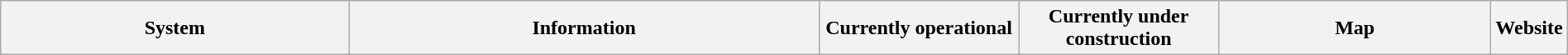<table class="wikitable" style="width:100%">
<tr>
<th style="width:23%">System</th>
<th style="width:31%" colspan=2>Information</th>
<th style="width:13%">Currently operational</th>
<th style="width:13%">Currently under construction</th>
<th style="width:18%">Map</th>
<th style="width:2%">Website<br></th>
</tr>
</table>
